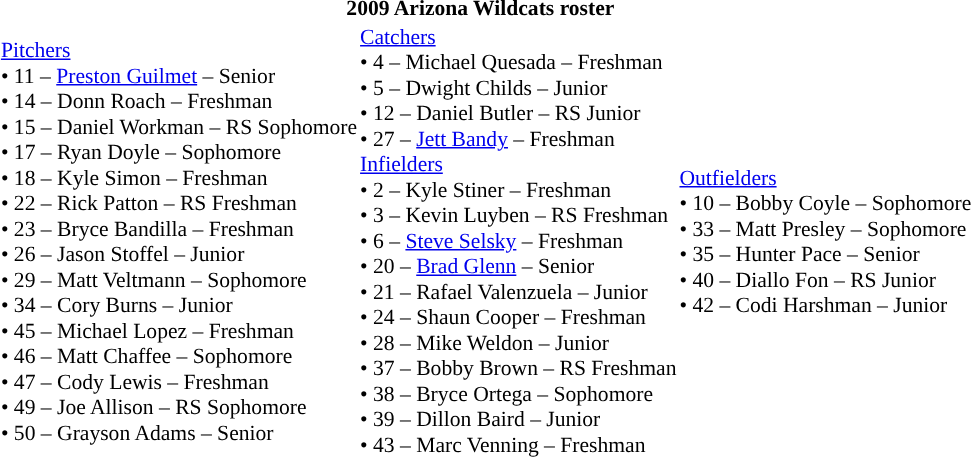<table class="toccolours" style="border-collapse:collapse; font-size:90%;">
<tr>
<th colspan="9">2009 Arizona Wildcats roster</th>
</tr>
<tr>
<td width="03"> </td>
<td valign="top"></td>
<td><a href='#'>Pitchers</a><br>• 11 – <a href='#'>Preston Guilmet</a> – Senior<br>• 14 – Donn Roach – Freshman<br>• 15 – Daniel Workman – RS Sophomore<br>• 17 – Ryan Doyle – Sophomore<br>• 18 – Kyle Simon – Freshman<br>• 22 – Rick Patton – RS Freshman<br>• 23 – Bryce Bandilla – Freshman<br>• 26 – Jason Stoffel – Junior<br>• 29 – Matt Veltmann – Sophomore<br>• 34 – Cory Burns – Junior<br>• 45 – Michael Lopez – Freshman<br>• 46 – Matt Chaffee – Sophomore<br>• 47 – Cody Lewis – Freshman<br>• 49 – Joe Allison – RS Sophomore<br>• 50 – Grayson Adams – Senior</td>
<td><a href='#'>Catchers</a><br>• 4 – Michael Quesada – Freshman<br>• 5 – Dwight Childs – Junior<br>• 12 – Daniel Butler – RS Junior<br>• 27 – <a href='#'>Jett Bandy</a> – Freshman<br><a href='#'>Infielders</a><br>• 2 – Kyle Stiner – Freshman<br>• 3 – Kevin Luyben – RS Freshman<br>• 6 – <a href='#'>Steve Selsky</a> – Freshman<br>• 20 – <a href='#'>Brad Glenn</a> – Senior<br>• 21 – Rafael Valenzuela – Junior<br>• 24 – Shaun Cooper – Freshman<br>• 28 – Mike Weldon – Junior<br>• 37 – Bobby Brown – RS Freshman<br>• 38 – Bryce Ortega – Sophomore<br>• 39 – Dillon Baird – Junior<br>• 43 – Marc Venning – Freshman</td>
<td><a href='#'>Outfielders</a><br>• 10 – Bobby Coyle – Sophomore<br>• 33 – Matt Presley – Sophomore<br>• 35 – Hunter Pace – Senior<br>• 40 – Diallo Fon – RS Junior<br>• 42 – Codi Harshman – Junior</td>
</tr>
</table>
